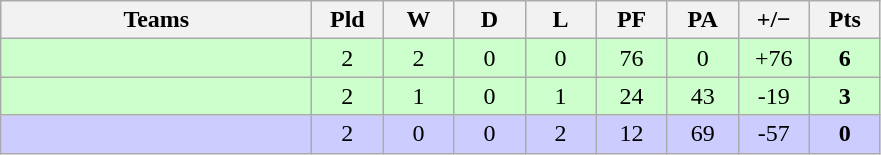<table class="wikitable" style="text-align:center;">
<tr>
<th width="200">Teams</th>
<th width="40">Pld</th>
<th width="40">W</th>
<th width="40">D</th>
<th width="40">L</th>
<th width="40">PF</th>
<th width="40">PA</th>
<th width="40">+/−</th>
<th width="40">Pts</th>
</tr>
<tr bgcolor=ccffcc>
<td align=left></td>
<td>2</td>
<td>2</td>
<td>0</td>
<td>0</td>
<td>76</td>
<td>0</td>
<td>+76</td>
<td><strong>6</strong></td>
</tr>
<tr bgcolor=ccffcc>
<td align=left></td>
<td>2</td>
<td>1</td>
<td>0</td>
<td>1</td>
<td>24</td>
<td>43</td>
<td>-19</td>
<td><strong>3</strong></td>
</tr>
<tr bgcolor=ccccff>
<td align=left></td>
<td>2</td>
<td>0</td>
<td>0</td>
<td>2</td>
<td>12</td>
<td>69</td>
<td>-57</td>
<td><strong>0</strong></td>
</tr>
</table>
